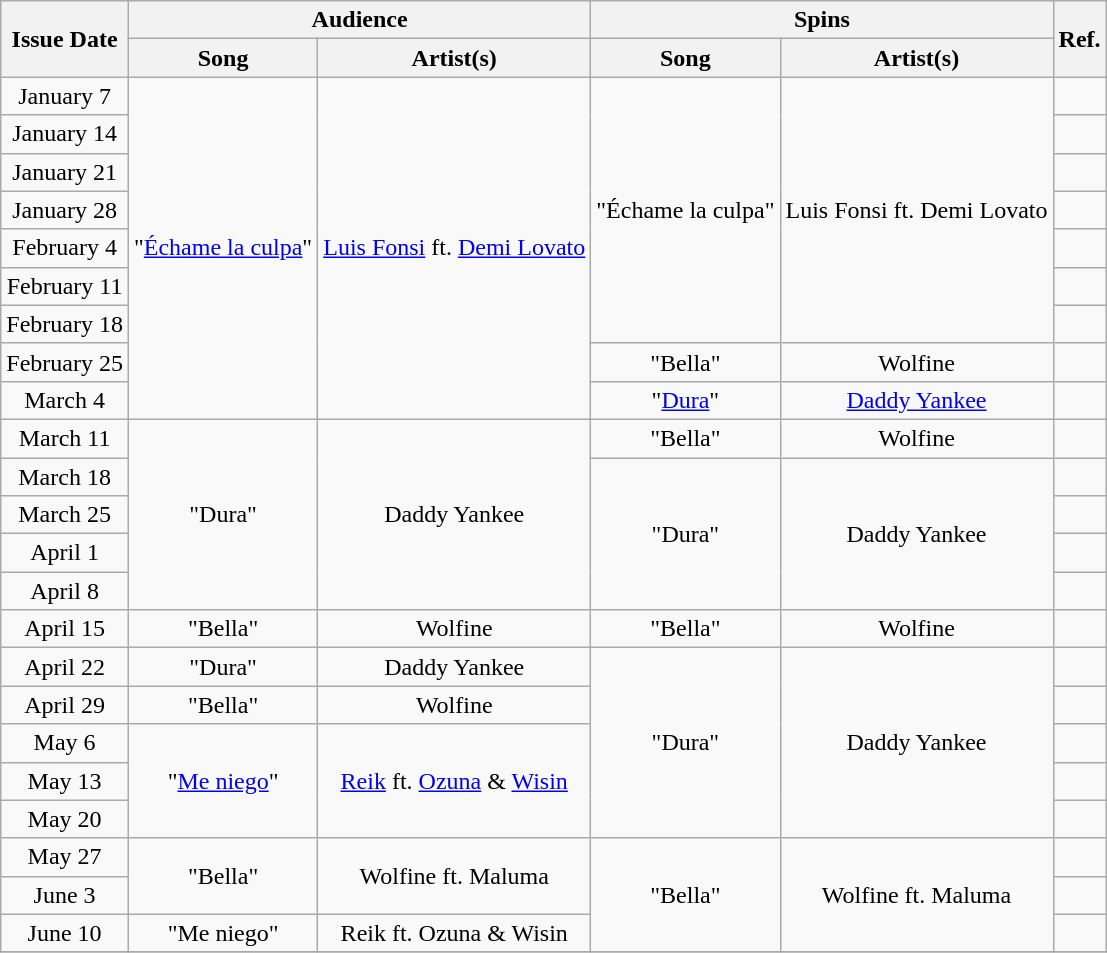<table class="wikitable" style="text-align: center;">
<tr>
<th style="text-align: center;" rowspan="2">Issue Date</th>
<th style="text-align: center;" colspan="2">Audience</th>
<th style="text-align: center;" colspan="2">Spins</th>
<th style="text-align: center;" rowspan="2">Ref.</th>
</tr>
<tr>
<th>Song</th>
<th>Artist(s)</th>
<th>Song</th>
<th>Artist(s)</th>
</tr>
<tr>
<td>January 7</td>
<td rowspan="9">"<a href='#'>Échame la culpa</a>"</td>
<td rowspan="9"><a href='#'>Luis Fonsi</a> ft. <a href='#'>Demi Lovato</a></td>
<td rowspan="7">"Échame la culpa"</td>
<td rowspan="7">Luis Fonsi ft. Demi Lovato</td>
<td></td>
</tr>
<tr>
<td>January 14</td>
<td></td>
</tr>
<tr>
<td>January 21</td>
<td></td>
</tr>
<tr>
<td>January 28</td>
<td></td>
</tr>
<tr>
<td>February 4</td>
<td></td>
</tr>
<tr>
<td>February 11</td>
<td></td>
</tr>
<tr>
<td>February 18</td>
<td></td>
</tr>
<tr>
<td>February 25</td>
<td>"Bella"</td>
<td>Wolfine</td>
<td></td>
</tr>
<tr>
<td>March 4</td>
<td>"<a href='#'>Dura</a>"</td>
<td><a href='#'>Daddy Yankee</a></td>
<td></td>
</tr>
<tr>
<td>March 11</td>
<td rowspan="5">"Dura"</td>
<td rowspan="5">Daddy Yankee</td>
<td>"Bella"</td>
<td>Wolfine</td>
<td></td>
</tr>
<tr>
<td>March 18</td>
<td rowspan="4">"Dura"</td>
<td rowspan="4">Daddy Yankee</td>
<td></td>
</tr>
<tr>
<td>March 25</td>
<td></td>
</tr>
<tr>
<td>April 1</td>
<td></td>
</tr>
<tr>
<td>April 8</td>
<td></td>
</tr>
<tr>
<td>April 15</td>
<td>"Bella"</td>
<td>Wolfine</td>
<td>"Bella"</td>
<td>Wolfine</td>
<td></td>
</tr>
<tr>
<td>April 22</td>
<td>"Dura"</td>
<td>Daddy Yankee</td>
<td rowspan="5">"Dura"</td>
<td rowspan="5">Daddy Yankee</td>
<td></td>
</tr>
<tr>
<td>April 29</td>
<td>"Bella"</td>
<td>Wolfine</td>
<td></td>
</tr>
<tr>
<td>May 6</td>
<td rowspan="3">"<a href='#'>Me niego</a>"</td>
<td rowspan="3"><a href='#'>Reik</a> ft. <a href='#'>Ozuna</a> & <a href='#'>Wisin</a></td>
<td></td>
</tr>
<tr>
<td>May 13</td>
<td></td>
</tr>
<tr>
<td>May 20</td>
<td></td>
</tr>
<tr>
<td>May 27</td>
<td rowspan="2">"Bella"</td>
<td rowspan="2">Wolfine ft. Maluma</td>
<td rowspan="3">"Bella"</td>
<td rowspan="3">Wolfine ft. Maluma</td>
<td></td>
</tr>
<tr>
<td>June 3</td>
<td></td>
</tr>
<tr>
<td>June 10</td>
<td rowspan="1">"Me niego"</td>
<td rowspan="1">Reik ft. Ozuna & Wisin</td>
<td></td>
</tr>
<tr>
</tr>
</table>
